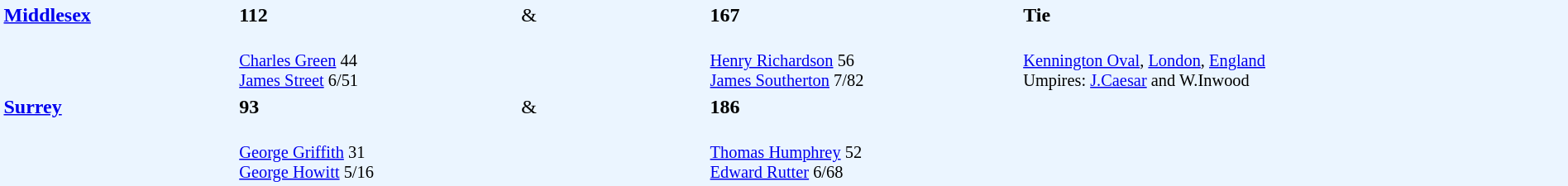<table width="100%" style="background: #EBF5FF">
<tr>
<td width="15%" valign="top" rowspan="2"><strong><a href='#'>Middlesex</a></strong></td>
<td width="18%"><strong>112</strong></td>
<td width="12%">&</td>
<td width="20%"><strong>167</strong></td>
<td width="35%"><strong>Tie</strong></td>
</tr>
<tr>
<td style="font-size: 85%;" valign="top"><br><a href='#'>Charles Green</a> 44<br>
<a href='#'>James Street</a> 6/51</td>
<td></td>
<td style="font-size: 85%;"><br><a href='#'>Henry Richardson</a> 56<br>
<a href='#'>James Southerton</a> 7/82</td>
<td valign="top" style="font-size: 85%;" rowspan="3"><br><a href='#'>Kennington Oval</a>, <a href='#'>London</a>, <a href='#'>England</a><br>
Umpires: <a href='#'>J.Caesar</a> and W.Inwood</td>
</tr>
<tr>
<td valign="top" rowspan="2"><strong><a href='#'>Surrey</a></strong></td>
<td><strong>93</strong></td>
<td>&</td>
<td><strong>186</strong></td>
</tr>
<tr>
<td style="font-size: 85%;"><br><a href='#'>George Griffith</a> 31<br>
<a href='#'>George Howitt</a> 5/16</td>
<td></td>
<td valign="top" style="font-size: 85%;"><br><a href='#'>Thomas Humphrey</a> 52<br>
<a href='#'>Edward Rutter</a> 6/68</td>
</tr>
</table>
